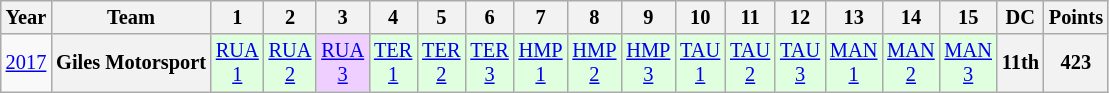<table class="wikitable" style="text-align:center; font-size:85%">
<tr>
<th>Year</th>
<th>Team</th>
<th>1</th>
<th>2</th>
<th>3</th>
<th>4</th>
<th>5</th>
<th>6</th>
<th>7</th>
<th>8</th>
<th>9</th>
<th>10</th>
<th>11</th>
<th>12</th>
<th>13</th>
<th>14</th>
<th>15</th>
<th>DC</th>
<th>Points</th>
</tr>
<tr>
<td><a href='#'>2017</a></td>
<th nowrap>Giles Motorsport</th>
<td style="background:#DFFFDF;"><a href='#'>RUA<br>1</a><br></td>
<td style="background:#DFFFDF;"><a href='#'>RUA<br>2</a><br></td>
<td style="background:#EFCFFF;"><a href='#'>RUA<br>3</a><br></td>
<td style="background:#DFFFDF;"><a href='#'>TER<br>1</a><br></td>
<td style="background:#DFFFDF;"><a href='#'>TER<br>2</a><br></td>
<td style="background:#DFFFDF;"><a href='#'>TER<br>3</a><br></td>
<td style="background:#DFFFDF;"><a href='#'>HMP<br>1</a><br></td>
<td style="background:#DFFFDF;"><a href='#'>HMP<br>2</a><br></td>
<td style="background:#DFFFDF;"><a href='#'>HMP<br>3</a><br></td>
<td style="background:#DFFFDF;"><a href='#'>TAU<br>1</a><br></td>
<td style="background:#DFFFDF;"><a href='#'>TAU<br>2</a><br></td>
<td style="background:#DFFFDF;"><a href='#'>TAU<br>3</a><br></td>
<td style="background:#DFFFDF;"><a href='#'>MAN<br>1</a><br></td>
<td style="background:#DFFFDF;"><a href='#'>MAN<br>2</a><br></td>
<td style="background:#DFFFDF;"><a href='#'>MAN<br>3</a><br></td>
<th>11th</th>
<th>423</th>
</tr>
</table>
